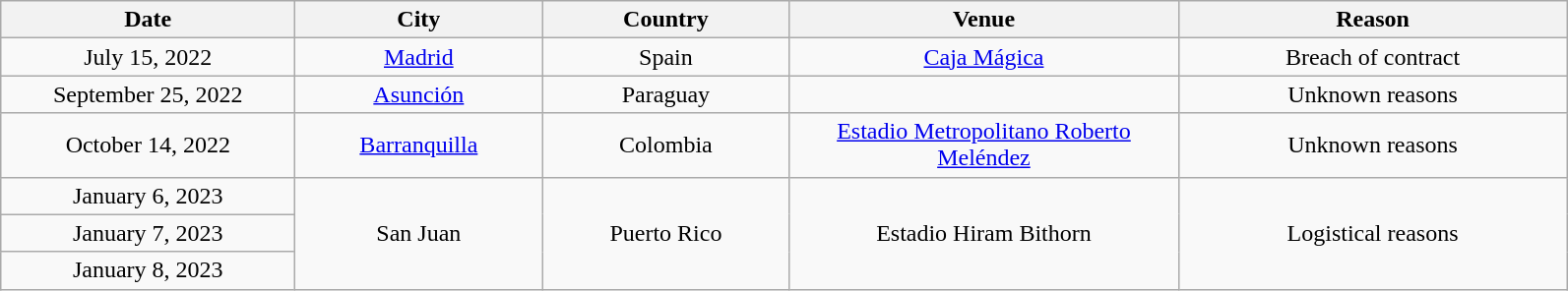<table class="wikitable plainrowheaders" style="text-align:center;">
<tr>
<th scope="col" style="width:12em;">Date</th>
<th scope="col" style="width:10em;">City</th>
<th scope="col" style="width:10em;">Country</th>
<th scope="col" style="width:16em;">Venue</th>
<th scope="col" style="width:16em;">Reason</th>
</tr>
<tr>
<td>July 15, 2022</td>
<td><a href='#'>Madrid</a></td>
<td>Spain</td>
<td><a href='#'>Caja Mágica</a></td>
<td>Breach of contract</td>
</tr>
<tr>
<td>September 25, 2022</td>
<td><a href='#'>Asunción</a></td>
<td>Paraguay</td>
<td></td>
<td>Unknown reasons</td>
</tr>
<tr>
<td>October 14, 2022</td>
<td><a href='#'>Barranquilla</a></td>
<td>Colombia</td>
<td><a href='#'>Estadio Metropolitano Roberto Meléndez</a></td>
<td>Unknown reasons</td>
</tr>
<tr>
<td>January 6, 2023</td>
<td rowspan="3">San Juan</td>
<td rowspan="3">Puerto Rico</td>
<td rowspan="3">Estadio Hiram Bithorn</td>
<td rowspan="3">Logistical reasons</td>
</tr>
<tr>
<td>January 7, 2023</td>
</tr>
<tr>
<td>January 8, 2023</td>
</tr>
</table>
